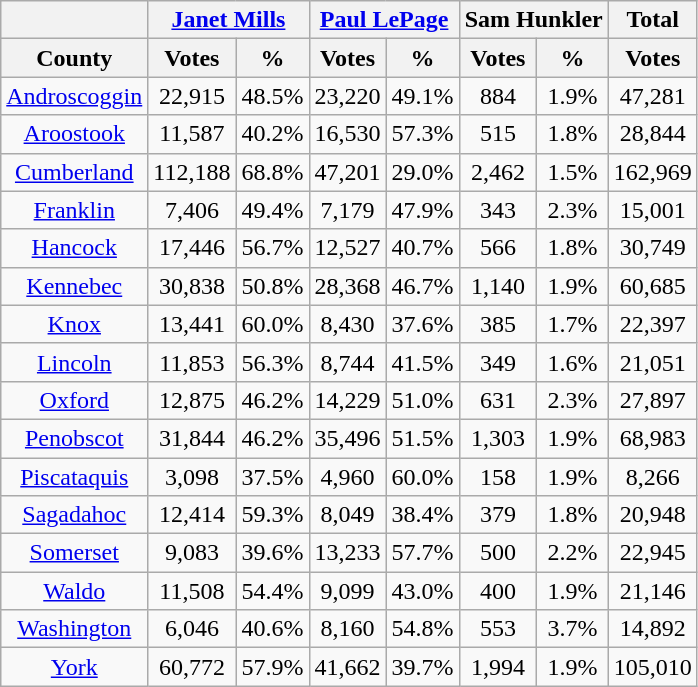<table class="wikitable sortable" style="text-align:center">
<tr>
<th></th>
<th style="text-align:center;" colspan="2"><a href='#'>Janet Mills</a><br></th>
<th style="text-align:center;" colspan="2"><a href='#'>Paul LePage</a><br></th>
<th style="text-align:center;" colspan="2">Sam Hunkler<br></th>
<th style="text-align:center;" colspan="1">Total</th>
</tr>
<tr>
<th align=center>County</th>
<th style="text-align:center;" data-sort-type="number">Votes</th>
<th style="text-align:center;" data-sort-type="number">%</th>
<th style="text-align:center;" data-sort-type="number">Votes</th>
<th style="text-align:center;" data-sort-type="number">%</th>
<th style="text-align:center;" data-sort-type="number">Votes</th>
<th style="text-align:center;" data-sort-type="number">%</th>
<th style="text-align:center;" data-sort-type="number">Votes</th>
</tr>
<tr>
<td align=center><a href='#'>Androscoggin</a></td>
<td>22,915</td>
<td>48.5%</td>
<td>23,220</td>
<td>49.1%</td>
<td>884</td>
<td>1.9%</td>
<td>47,281</td>
</tr>
<tr>
<td align=center><a href='#'>Aroostook</a></td>
<td>11,587</td>
<td>40.2%</td>
<td>16,530</td>
<td>57.3%</td>
<td>515</td>
<td>1.8%</td>
<td>28,844</td>
</tr>
<tr>
<td align=center><a href='#'>Cumberland</a></td>
<td>112,188</td>
<td>68.8%</td>
<td>47,201</td>
<td>29.0%</td>
<td>2,462</td>
<td>1.5%</td>
<td>162,969</td>
</tr>
<tr>
<td align=center><a href='#'>Franklin</a></td>
<td>7,406</td>
<td>49.4%</td>
<td>7,179</td>
<td>47.9%</td>
<td>343</td>
<td>2.3%</td>
<td>15,001</td>
</tr>
<tr>
<td align=center><a href='#'>Hancock</a></td>
<td>17,446</td>
<td>56.7%</td>
<td>12,527</td>
<td>40.7%</td>
<td>566</td>
<td>1.8%</td>
<td>30,749</td>
</tr>
<tr>
<td align=center><a href='#'>Kennebec</a></td>
<td>30,838</td>
<td>50.8%</td>
<td>28,368</td>
<td>46.7%</td>
<td>1,140</td>
<td>1.9%</td>
<td>60,685</td>
</tr>
<tr>
<td align=center><a href='#'>Knox</a></td>
<td>13,441</td>
<td>60.0%</td>
<td>8,430</td>
<td>37.6%</td>
<td>385</td>
<td>1.7%</td>
<td>22,397</td>
</tr>
<tr>
<td align=center><a href='#'>Lincoln</a></td>
<td>11,853</td>
<td>56.3%</td>
<td>8,744</td>
<td>41.5%</td>
<td>349</td>
<td>1.6%</td>
<td>21,051</td>
</tr>
<tr>
<td align=center><a href='#'>Oxford</a></td>
<td>12,875</td>
<td>46.2%</td>
<td>14,229</td>
<td>51.0%</td>
<td>631</td>
<td>2.3%</td>
<td>27,897</td>
</tr>
<tr>
<td align=center><a href='#'>Penobscot</a></td>
<td>31,844</td>
<td>46.2%</td>
<td>35,496</td>
<td>51.5%</td>
<td>1,303</td>
<td>1.9%</td>
<td>68,983</td>
</tr>
<tr>
<td align=center><a href='#'>Piscataquis</a></td>
<td>3,098</td>
<td>37.5%</td>
<td>4,960</td>
<td>60.0%</td>
<td>158</td>
<td>1.9%</td>
<td>8,266</td>
</tr>
<tr>
<td align=center><a href='#'>Sagadahoc</a></td>
<td>12,414</td>
<td>59.3%</td>
<td>8,049</td>
<td>38.4%</td>
<td>379</td>
<td>1.8%</td>
<td>20,948</td>
</tr>
<tr>
<td align=center><a href='#'>Somerset</a></td>
<td>9,083</td>
<td>39.6%</td>
<td>13,233</td>
<td>57.7%</td>
<td>500</td>
<td>2.2%</td>
<td>22,945</td>
</tr>
<tr>
<td align=center><a href='#'>Waldo</a></td>
<td>11,508</td>
<td>54.4%</td>
<td>9,099</td>
<td>43.0%</td>
<td>400</td>
<td>1.9%</td>
<td>21,146</td>
</tr>
<tr>
<td align=center><a href='#'>Washington</a></td>
<td>6,046</td>
<td>40.6%</td>
<td>8,160</td>
<td>54.8%</td>
<td>553</td>
<td>3.7%</td>
<td>14,892</td>
</tr>
<tr>
<td align=center><a href='#'>York</a></td>
<td>60,772</td>
<td>57.9%</td>
<td>41,662</td>
<td>39.7%</td>
<td>1,994</td>
<td>1.9%</td>
<td>105,010</td>
</tr>
</table>
